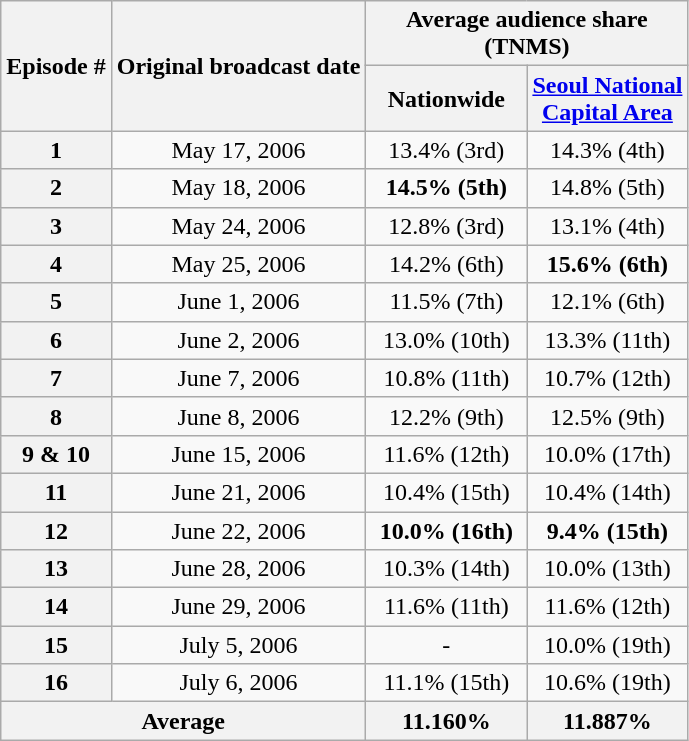<table class="wikitable plainrowheaders" style="text-align:center;" border="1">
<tr>
<th rowspan="2">Episode #</th>
<th rowspan="2">Original broadcast date</th>
<th colspan="2">Average audience share (TNMS)</th>
</tr>
<tr>
<th width="100">Nationwide</th>
<th width="100"><a href='#'>Seoul National Capital Area</a></th>
</tr>
<tr>
<th>1</th>
<td>May 17, 2006</td>
<td>13.4% (3rd)</td>
<td>14.3% (4th)</td>
</tr>
<tr>
<th>2</th>
<td>May 18, 2006</td>
<td><strong><span>14.5% (5th)</span></strong></td>
<td>14.8% (5th)</td>
</tr>
<tr>
<th>3</th>
<td>May 24, 2006</td>
<td>12.8% (3rd)</td>
<td>13.1% (4th)</td>
</tr>
<tr>
<th>4</th>
<td>May 25, 2006</td>
<td>14.2% (6th)</td>
<td><strong><span>15.6% (6th)</span></strong></td>
</tr>
<tr>
<th>5</th>
<td>June 1, 2006</td>
<td>11.5% (7th)</td>
<td>12.1% (6th)</td>
</tr>
<tr>
<th>6</th>
<td>June 2, 2006</td>
<td>13.0% (10th)</td>
<td>13.3% (11th)</td>
</tr>
<tr>
<th>7</th>
<td>June 7, 2006</td>
<td>10.8% (11th)</td>
<td>10.7% (12th)</td>
</tr>
<tr>
<th>8</th>
<td>June 8, 2006</td>
<td>12.2% (9th)</td>
<td>12.5% (9th)</td>
</tr>
<tr>
<th>9 & 10</th>
<td>June 15, 2006</td>
<td>11.6% (12th)</td>
<td>10.0% (17th)</td>
</tr>
<tr>
<th>11</th>
<td>June 21, 2006</td>
<td>10.4% (15th)</td>
<td>10.4% (14th)</td>
</tr>
<tr>
<th>12</th>
<td>June 22, 2006</td>
<td><strong><span>10.0% (16th)</span></strong></td>
<td><strong><span>9.4% (15th)</span></strong></td>
</tr>
<tr>
<th>13</th>
<td>June 28, 2006</td>
<td>10.3% (14th)</td>
<td>10.0% (13th)</td>
</tr>
<tr>
<th>14</th>
<td>June 29, 2006</td>
<td>11.6% (11th)</td>
<td>11.6% (12th)</td>
</tr>
<tr>
<th>15</th>
<td>July 5, 2006</td>
<td>-</td>
<td>10.0% (19th)</td>
</tr>
<tr>
<th>16</th>
<td>July 6, 2006</td>
<td>11.1% (15th)</td>
<td>10.6% (19th)</td>
</tr>
<tr>
<th colspan="2">Average</th>
<th>11.160%</th>
<th>11.887%</th>
</tr>
</table>
